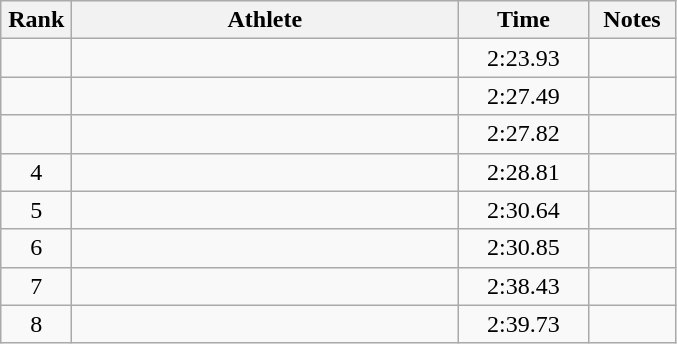<table class="wikitable" style="text-align:center">
<tr>
<th width=40>Rank</th>
<th width=250>Athlete</th>
<th width=80>Time</th>
<th width=50>Notes</th>
</tr>
<tr>
<td></td>
<td align=left></td>
<td>2:23.93</td>
<td></td>
</tr>
<tr>
<td></td>
<td align=left></td>
<td>2:27.49</td>
<td></td>
</tr>
<tr>
<td></td>
<td align=left></td>
<td>2:27.82</td>
<td></td>
</tr>
<tr>
<td>4</td>
<td align=left></td>
<td>2:28.81</td>
<td></td>
</tr>
<tr>
<td>5</td>
<td align=left></td>
<td>2:30.64</td>
<td></td>
</tr>
<tr>
<td>6</td>
<td align=left></td>
<td>2:30.85</td>
<td></td>
</tr>
<tr>
<td>7</td>
<td align=left></td>
<td>2:38.43</td>
<td></td>
</tr>
<tr>
<td>8</td>
<td align=left></td>
<td>2:39.73</td>
<td></td>
</tr>
</table>
